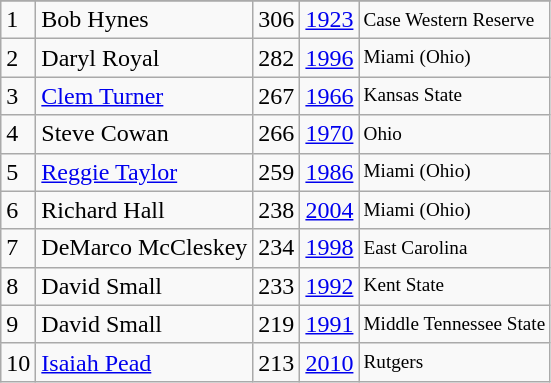<table class="wikitable">
<tr>
</tr>
<tr>
<td>1</td>
<td>Bob Hynes</td>
<td>306</td>
<td><a href='#'>1923</a></td>
<td style="font-size:80%;">Case Western Reserve</td>
</tr>
<tr>
<td>2</td>
<td>Daryl Royal</td>
<td>282</td>
<td><a href='#'>1996</a></td>
<td style="font-size:80%;">Miami (Ohio)</td>
</tr>
<tr>
<td>3</td>
<td><a href='#'>Clem Turner</a></td>
<td>267</td>
<td><a href='#'>1966</a></td>
<td style="font-size:80%;">Kansas State</td>
</tr>
<tr>
<td>4</td>
<td>Steve Cowan</td>
<td>266</td>
<td><a href='#'>1970</a></td>
<td style="font-size:80%;">Ohio</td>
</tr>
<tr>
<td>5</td>
<td><a href='#'>Reggie Taylor</a></td>
<td>259</td>
<td><a href='#'>1986</a></td>
<td style="font-size:80%;">Miami (Ohio)</td>
</tr>
<tr>
<td>6</td>
<td>Richard Hall</td>
<td>238</td>
<td><a href='#'>2004</a></td>
<td style="font-size:80%;">Miami (Ohio)</td>
</tr>
<tr>
<td>7</td>
<td>DeMarco McCleskey</td>
<td>234</td>
<td><a href='#'>1998</a></td>
<td style="font-size:80%;">East Carolina</td>
</tr>
<tr>
<td>8</td>
<td>David Small</td>
<td>233</td>
<td><a href='#'>1992</a></td>
<td style="font-size:80%;">Kent State</td>
</tr>
<tr>
<td>9</td>
<td>David Small</td>
<td>219</td>
<td><a href='#'>1991</a></td>
<td style="font-size:80%;">Middle Tennessee State</td>
</tr>
<tr>
<td>10</td>
<td><a href='#'>Isaiah Pead</a></td>
<td>213</td>
<td><a href='#'>2010</a></td>
<td style="font-size:80%;">Rutgers</td>
</tr>
</table>
